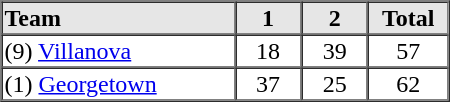<table border=1 cellspacing=0 width=300 style="margin-left:3em;">
<tr style="text-align:center; background-color:#e6e6e6;">
<th align=left width=35%>Team</th>
<th width=10%>1</th>
<th width=10%>2</th>
<th width=10%>Total</th>
</tr>
<tr style="text-align:center;">
<td align=left>(9) <a href='#'>Villanova</a></td>
<td>18</td>
<td>39</td>
<td>57</td>
</tr>
<tr style="text-align:center;">
<td align=left>(1) <a href='#'>Georgetown</a></td>
<td>37</td>
<td>25</td>
<td>62</td>
</tr>
<tr style="text-align:center;">
</tr>
</table>
